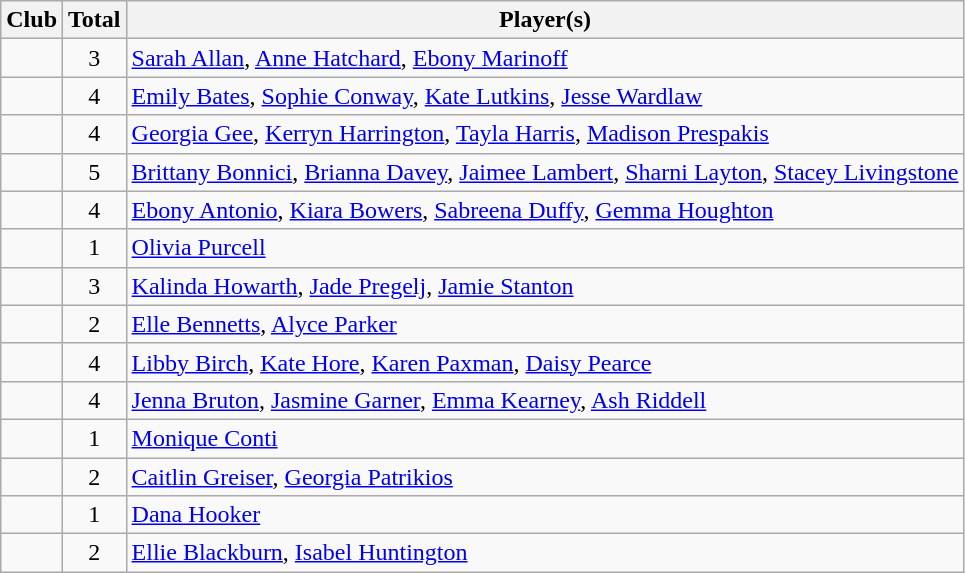<table class="wikitable sortable">
<tr>
<th>Club</th>
<th>Total</th>
<th class=unsortable>Player(s)</th>
</tr>
<tr>
<td></td>
<td align=center>3</td>
<td><a href='#'>Sarah Allan</a>, <a href='#'>Anne Hatchard</a>, <a href='#'>Ebony Marinoff</a></td>
</tr>
<tr>
<td></td>
<td align=center>4</td>
<td><a href='#'>Emily Bates</a>, <a href='#'>Sophie Conway</a>, <a href='#'>Kate Lutkins</a>, <a href='#'>Jesse Wardlaw</a></td>
</tr>
<tr>
<td></td>
<td align=center>4</td>
<td><a href='#'>Georgia Gee</a>, <a href='#'>Kerryn Harrington</a>, <a href='#'>Tayla Harris</a>, <a href='#'>Madison Prespakis</a></td>
</tr>
<tr>
<td></td>
<td align=center>5</td>
<td><a href='#'>Brittany Bonnici</a>, <a href='#'>Brianna Davey</a>, <a href='#'>Jaimee Lambert</a>, <a href='#'>Sharni Layton</a>, <a href='#'>Stacey Livingstone</a></td>
</tr>
<tr>
<td></td>
<td align=center>4</td>
<td><a href='#'>Ebony Antonio</a>, <a href='#'>Kiara Bowers</a>, <a href='#'>Sabreena Duffy</a>, <a href='#'>Gemma Houghton</a></td>
</tr>
<tr>
<td></td>
<td align=center>1</td>
<td><a href='#'>Olivia Purcell</a></td>
</tr>
<tr>
<td></td>
<td align=center>3</td>
<td><a href='#'>Kalinda Howarth</a>, <a href='#'>Jade Pregelj</a>, <a href='#'>Jamie Stanton</a></td>
</tr>
<tr>
<td></td>
<td align=center>2</td>
<td><a href='#'>Elle Bennetts</a>, <a href='#'>Alyce Parker</a></td>
</tr>
<tr>
<td></td>
<td align=center>4</td>
<td><a href='#'>Libby Birch</a>, <a href='#'>Kate Hore</a>, <a href='#'>Karen Paxman</a>, <a href='#'>Daisy Pearce</a></td>
</tr>
<tr>
<td></td>
<td align=center>4</td>
<td><a href='#'>Jenna Bruton</a>, <a href='#'>Jasmine Garner</a>, <a href='#'>Emma Kearney</a>, <a href='#'>Ash Riddell</a></td>
</tr>
<tr>
<td></td>
<td align=center>1</td>
<td><a href='#'>Monique Conti</a></td>
</tr>
<tr>
<td></td>
<td align=center>2</td>
<td><a href='#'>Caitlin Greiser</a>, <a href='#'>Georgia Patrikios</a></td>
</tr>
<tr>
<td></td>
<td align=center>1</td>
<td><a href='#'>Dana Hooker</a></td>
</tr>
<tr>
<td></td>
<td align=center>2</td>
<td><a href='#'>Ellie Blackburn</a>, <a href='#'>Isabel Huntington</a></td>
</tr>
</table>
